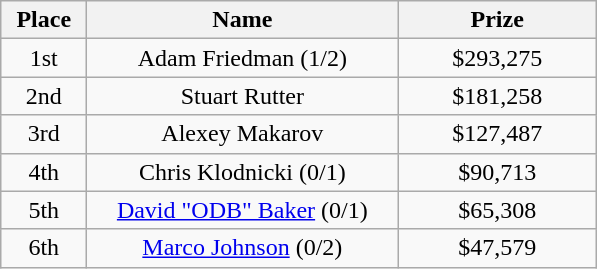<table class="wikitable">
<tr>
<th width="50">Place</th>
<th width="200">Name</th>
<th width="125">Prize</th>
</tr>
<tr>
<td align = "center">1st</td>
<td align = "center">Adam Friedman (1/2)</td>
<td align = "center">$293,275</td>
</tr>
<tr>
<td align = "center">2nd</td>
<td align = "center">Stuart Rutter</td>
<td align = "center">$181,258</td>
</tr>
<tr>
<td align = "center">3rd</td>
<td align = "center">Alexey Makarov</td>
<td align = "center">$127,487</td>
</tr>
<tr>
<td align = "center">4th</td>
<td align = "center">Chris Klodnicki (0/1)</td>
<td align = "center">$90,713</td>
</tr>
<tr>
<td align = "center">5th</td>
<td align = "center"><a href='#'>David "ODB" Baker</a> (0/1)</td>
<td align = "center">$65,308</td>
</tr>
<tr>
<td align = "center">6th</td>
<td align = "center"><a href='#'>Marco Johnson</a> (0/2)</td>
<td align = "center">$47,579</td>
</tr>
</table>
